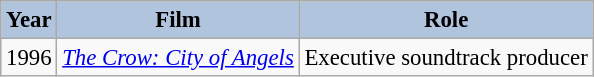<table class="wikitable" style="font-size:95%;">
<tr>
<th style="background:#B0C4DE;">Year</th>
<th style="background:#B0C4DE;">Film</th>
<th style="background:#B0C4DE;">Role</th>
</tr>
<tr>
<td>1996</td>
<td><em><a href='#'>The Crow: City of Angels</a></em></td>
<td>Executive soundtrack producer</td>
</tr>
</table>
